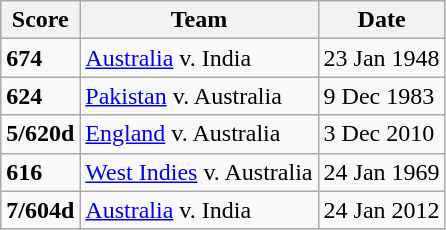<table class="wikitable">
<tr>
<th>Score</th>
<th>Team</th>
<th>Date</th>
</tr>
<tr>
<td><strong>674</strong></td>
<td> <a href='#'>Australia</a> v. India</td>
<td>23 Jan 1948</td>
</tr>
<tr>
<td><strong>624</strong></td>
<td> <a href='#'>Pakistan</a> v. Australia</td>
<td>9 Dec 1983</td>
</tr>
<tr>
<td><strong>5/620d</strong></td>
<td> <a href='#'>England</a> v. Australia</td>
<td>3 Dec 2010</td>
</tr>
<tr>
<td><strong>616</strong></td>
<td> <a href='#'>West Indies</a> v. Australia</td>
<td>24 Jan 1969</td>
</tr>
<tr>
<td><strong>7/604d</strong></td>
<td> <a href='#'>Australia</a> v. India</td>
<td>24 Jan 2012</td>
</tr>
</table>
